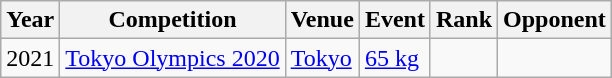<table class="wikitable sortable">
<tr>
<th>Year</th>
<th>Competition</th>
<th>Venue</th>
<th>Event</th>
<th>Rank</th>
<th>Opponent</th>
</tr>
<tr>
<td>2021</td>
<td><a href='#'>Tokyo Olympics 2020</a></td>
<td><a href='#'>Tokyo</a></td>
<td><a href='#'>65 kg</a></td>
<td></td>
<td></td>
</tr>
</table>
